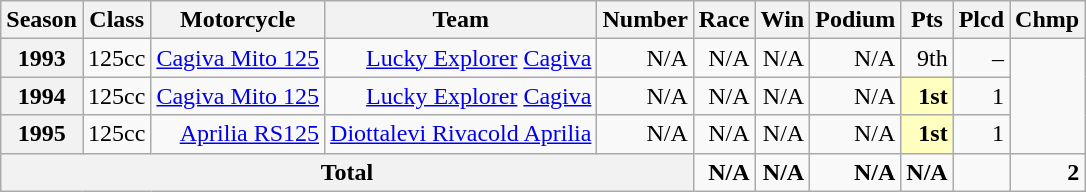<table class="wikitable" style="font-size:100%; text-align:right">
<tr>
<th>Season</th>
<th>Class</th>
<th>Motorcycle</th>
<th>Team</th>
<th>Number</th>
<th>Race</th>
<th>Win</th>
<th>Podium</th>
<th>Pts</th>
<th>Plcd</th>
<th>Chmp</th>
</tr>
<tr>
<th>1993</th>
<td>125cc</td>
<td><a href='#'>Cagiva Mito 125</a></td>
<td><a href='#'>Lucky Explorer</a> <a href='#'>Cagiva</a></td>
<td>N/A</td>
<td>N/A</td>
<td>N/A</td>
<td>N/A</td>
<td>9th</td>
<td>–</td>
</tr>
<tr>
<th>1994</th>
<td>125cc</td>
<td><a href='#'>Cagiva Mito 125</a></td>
<td><a href='#'>Lucky Explorer</a> <a href='#'>Cagiva</a></td>
<td>N/A</td>
<td>N/A</td>
<td>N/A</td>
<td>N/A</td>
<td style="background:#ffffbf;"><strong>1st</strong></td>
<td>1</td>
</tr>
<tr>
<th>1995</th>
<td>125cc</td>
<td><a href='#'>Aprilia RS125</a></td>
<td><a href='#'>Diottalevi Rivacold Aprilia</a></td>
<td>N/A</td>
<td>N/A</td>
<td>N/A</td>
<td>N/A</td>
<td style="background:#ffffbf;"><strong>1st</strong></td>
<td>1</td>
</tr>
<tr>
<th colspan=5>Total</th>
<td><strong>N/A</strong></td>
<td><strong>N/A</strong></td>
<td><strong>N/A</strong></td>
<td><strong>N/A</strong></td>
<td></td>
<td><strong>2</strong></td>
</tr>
</table>
